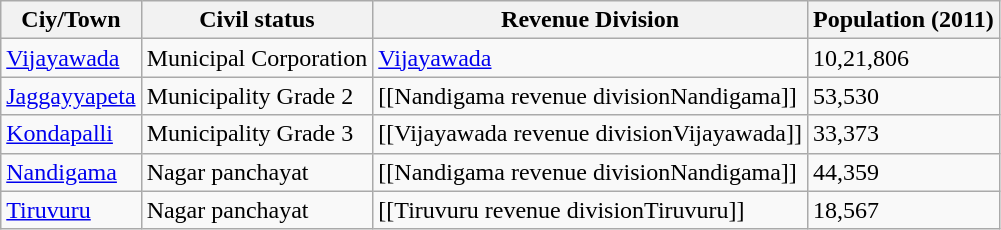<table class="wikitable sortable">
<tr>
<th>Ciy/Town</th>
<th>Civil status</th>
<th>Revenue Division</th>
<th>Population (2011)</th>
</tr>
<tr>
<td><a href='#'>Vijayawada</a></td>
<td>Municipal Corporation</td>
<td><a href='#'>Vijayawada</a></td>
<td>10,21,806</td>
</tr>
<tr>
<td><a href='#'>Jaggayyapeta</a></td>
<td>Municipality Grade 2</td>
<td>[[Nandigama revenue divisionNandigama]]</td>
<td>53,530</td>
</tr>
<tr>
<td><a href='#'>Kondapalli</a></td>
<td>Municipality Grade 3</td>
<td>[[Vijayawada revenue divisionVijayawada]]</td>
<td>33,373</td>
</tr>
<tr>
<td><a href='#'>Nandigama</a></td>
<td>Nagar panchayat</td>
<td>[[Nandigama revenue divisionNandigama]]</td>
<td>44,359</td>
</tr>
<tr>
<td><a href='#'>Tiruvuru</a></td>
<td>Nagar panchayat</td>
<td>[[Tiruvuru revenue divisionTiruvuru]]</td>
<td>18,567</td>
</tr>
</table>
